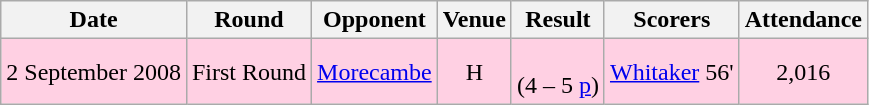<table class="wikitable sortable" style="text-align:center">
<tr>
<th>Date</th>
<th>Round</th>
<th>Opponent</th>
<th>Venue</th>
<th>Result</th>
<th class="unsortable">Scorers</th>
<th>Attendance</th>
</tr>
<tr bgcolor="#ffd0e3">
<td>2 September 2008</td>
<td>First Round</td>
<td><a href='#'>Morecambe</a></td>
<td>H</td>
<td><br>(4 – 5 <a href='#'>p</a>)</td>
<td><a href='#'>Whitaker</a> 56'</td>
<td>2,016</td>
</tr>
</table>
